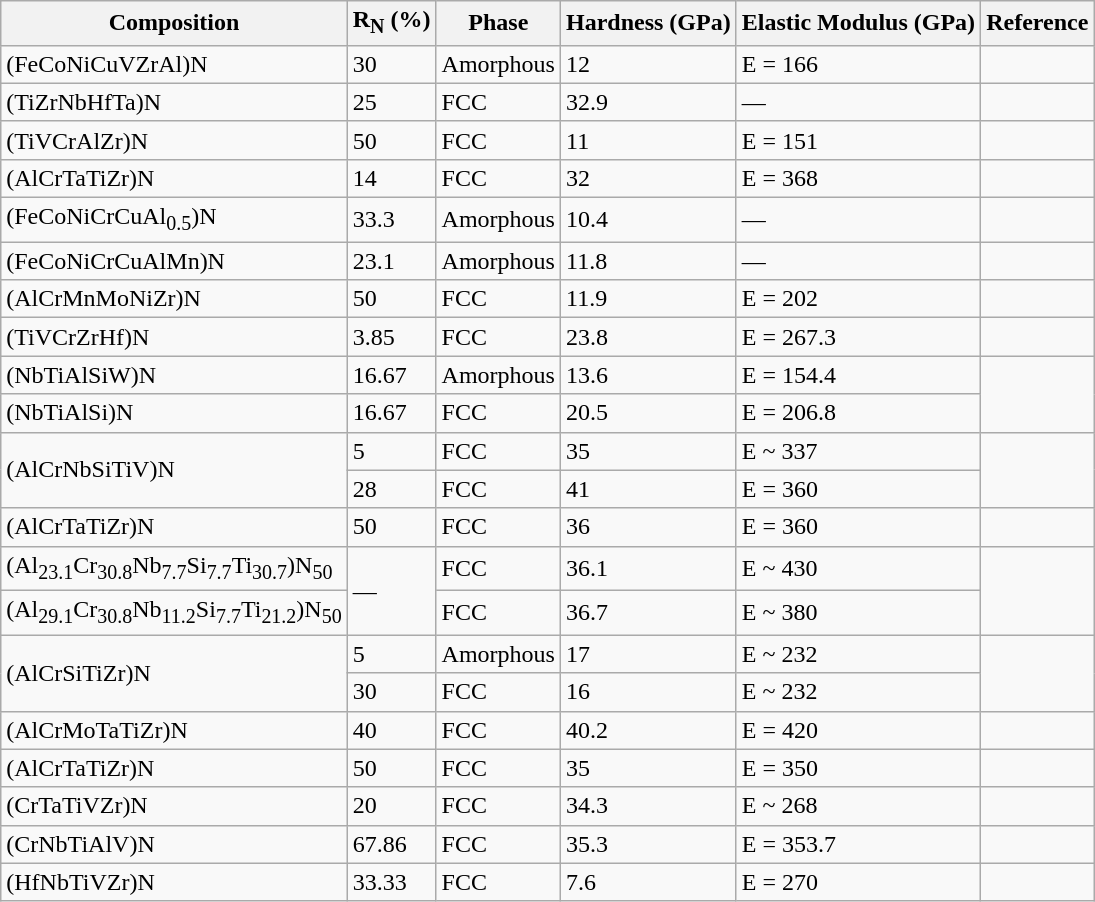<table class="wikitable">
<tr>
<th>Composition</th>
<th>R<sub>N</sub> (%)</th>
<th>Phase</th>
<th>Hardness (GPa)</th>
<th>Elastic Modulus (GPa)</th>
<th>Reference</th>
</tr>
<tr>
<td>(FeCoNiCuVZrAl)N</td>
<td>30</td>
<td>Amorphous</td>
<td>12</td>
<td>E = 166</td>
<td></td>
</tr>
<tr>
<td>(TiZrNbHfTa)N</td>
<td>25</td>
<td>FCC</td>
<td>32.9</td>
<td>—</td>
<td></td>
</tr>
<tr>
<td>(TiVCrAlZr)N</td>
<td>50</td>
<td>FCC</td>
<td>11</td>
<td>E = 151</td>
<td></td>
</tr>
<tr>
<td>(AlCrTaTiZr)N</td>
<td>14</td>
<td>FCC</td>
<td>32</td>
<td>E = 368</td>
<td></td>
</tr>
<tr>
<td>(FeCoNiCrCuAl<sub>0.5</sub>)N</td>
<td>33.3</td>
<td>Amorphous</td>
<td>10.4</td>
<td>—</td>
<td></td>
</tr>
<tr>
<td>(FeCoNiCrCuAlMn)N</td>
<td>23.1</td>
<td>Amorphous</td>
<td>11.8</td>
<td>—</td>
<td></td>
</tr>
<tr>
<td>(AlCrMnMoNiZr)N</td>
<td>50</td>
<td>FCC</td>
<td>11.9</td>
<td>E = 202</td>
<td></td>
</tr>
<tr>
<td>(TiVCrZrHf)N</td>
<td>3.85</td>
<td>FCC</td>
<td>23.8</td>
<td>E = 267.3</td>
<td></td>
</tr>
<tr>
<td>(NbTiAlSiW)N</td>
<td>16.67</td>
<td>Amorphous</td>
<td>13.6</td>
<td>E = 154.4</td>
<td rowspan="2"></td>
</tr>
<tr>
<td>(NbTiAlSi)N</td>
<td>16.67</td>
<td>FCC</td>
<td>20.5</td>
<td>E = 206.8</td>
</tr>
<tr>
<td rowspan="2">(AlCrNbSiTiV)N</td>
<td>5</td>
<td>FCC</td>
<td>35</td>
<td>E ~ 337</td>
<td rowspan="2"></td>
</tr>
<tr>
<td>28</td>
<td>FCC</td>
<td>41</td>
<td>E = 360</td>
</tr>
<tr>
<td>(AlCrTaTiZr)N</td>
<td>50</td>
<td>FCC</td>
<td>36</td>
<td>E = 360</td>
<td></td>
</tr>
<tr>
<td>(Al<sub>23.1</sub>Cr<sub>30.8</sub>Nb<sub>7.7</sub>Si<sub>7.7</sub>Ti<sub>30.7</sub>)N<sub>50</sub></td>
<td rowspan="2">—</td>
<td>FCC</td>
<td>36.1</td>
<td>E ~ 430</td>
<td rowspan="2"></td>
</tr>
<tr>
<td>(Al<sub>29.1</sub>Cr<sub>30.8</sub>Nb<sub>11.2</sub>Si<sub>7.7</sub>Ti<sub>21.2</sub>)N<sub>50</sub></td>
<td>FCC</td>
<td>36.7</td>
<td>E ~ 380</td>
</tr>
<tr>
<td rowspan="2">(AlCrSiTiZr)N</td>
<td>5</td>
<td>Amorphous</td>
<td>17</td>
<td>E ~ 232</td>
<td rowspan="2"></td>
</tr>
<tr>
<td>30</td>
<td>FCC</td>
<td>16</td>
<td>E ~ 232</td>
</tr>
<tr>
<td>(AlCrMoTaTiZr)N</td>
<td>40</td>
<td>FCC</td>
<td>40.2</td>
<td>E = 420</td>
<td></td>
</tr>
<tr>
<td>(AlCrTaTiZr)N</td>
<td>50</td>
<td>FCC</td>
<td>35</td>
<td>E = 350</td>
<td></td>
</tr>
<tr>
<td>(CrTaTiVZr)N</td>
<td>20</td>
<td>FCC</td>
<td>34.3</td>
<td>E ~ 268</td>
<td></td>
</tr>
<tr>
<td>(CrNbTiAlV)N</td>
<td>67.86</td>
<td>FCC</td>
<td>35.3</td>
<td>E = 353.7</td>
<td></td>
</tr>
<tr>
<td>(HfNbTiVZr)N</td>
<td>33.33</td>
<td>FCC</td>
<td>7.6</td>
<td>E = 270</td>
<td></td>
</tr>
</table>
